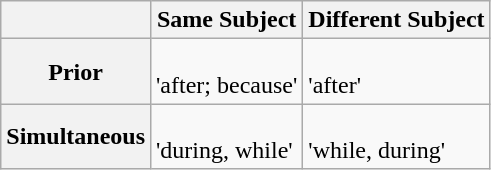<table class="wikitable" border="1">
<tr>
<th></th>
<th>Same Subject</th>
<th>Different Subject</th>
</tr>
<tr>
<th>Prior</th>
<td><br>'after; because'</td>
<td><br>'after'</td>
</tr>
<tr>
<th>Simultaneous</th>
<td><br>'during, while'</td>
<td><br>'while, during'</td>
</tr>
</table>
